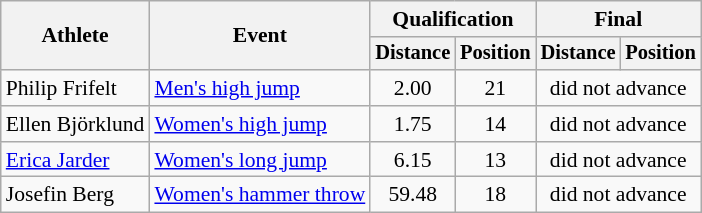<table class=wikitable style="font-size:90%">
<tr>
<th rowspan="2">Athlete</th>
<th rowspan="2">Event</th>
<th colspan="2">Qualification</th>
<th colspan="2">Final</th>
</tr>
<tr style="font-size:95%">
<th>Distance</th>
<th>Position</th>
<th>Distance</th>
<th>Position</th>
</tr>
<tr align=center>
<td align=left>Philip Frifelt</td>
<td align=left><a href='#'>Men's high jump</a></td>
<td>2.00</td>
<td>21</td>
<td colspan=2>did not advance</td>
</tr>
<tr align=center>
<td align=left>Ellen Björklund</td>
<td align=left><a href='#'>Women's high jump</a></td>
<td>1.75</td>
<td>14</td>
<td colspan=2>did not advance</td>
</tr>
<tr align=center>
<td align=left><a href='#'>Erica Jarder</a></td>
<td align=left><a href='#'>Women's long jump</a></td>
<td>6.15</td>
<td>13</td>
<td colspan=2>did not advance</td>
</tr>
<tr align=center>
<td align=left>Josefin Berg</td>
<td align=left><a href='#'>Women's hammer throw</a></td>
<td>59.48</td>
<td>18</td>
<td colspan=2>did not advance</td>
</tr>
</table>
